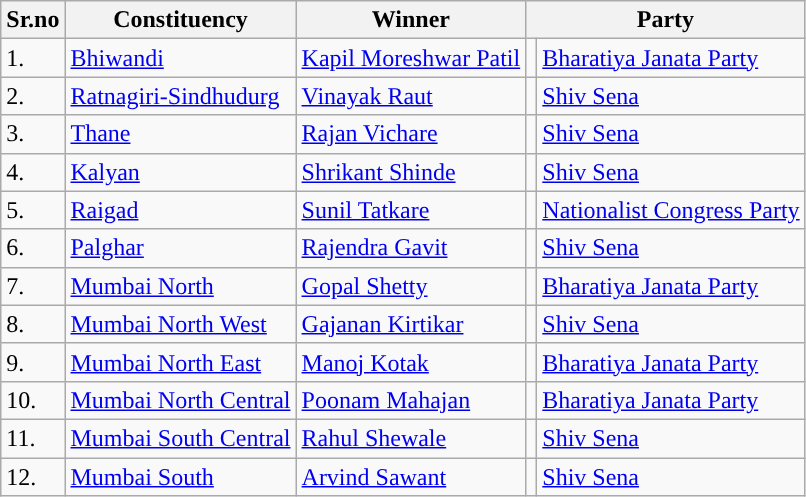<table class="wikitable sortable">
<tr>
<th>Sr.no</th>
<th>Constituency</th>
<th>Winner</th>
<th colspan=2>Party</th>
</tr>
<tr>
<td>1.</td>
<td><a href='#'>Bhiwandi</a></td>
<td><a href='#'>Kapil Moreshwar Patil</a></td>
<td style="background-color:"></td>
<td><a href='#'>Bharatiya Janata Party</a></td>
</tr>
<tr>
<td>2.</td>
<td><a href='#'>Ratnagiri-Sindhudurg</a></td>
<td><a href='#'>Vinayak Raut</a></td>
<td style="background-color: "></td>
<td><a href='#'>Shiv Sena</a></td>
</tr>
<tr>
<td>3.</td>
<td><a href='#'>Thane</a></td>
<td><a href='#'>Rajan Vichare</a></td>
<td style="background-color: "></td>
<td><a href='#'>Shiv Sena</a></td>
</tr>
<tr>
<td>4.</td>
<td><a href='#'>Kalyan</a></td>
<td><a href='#'>Shrikant Shinde</a></td>
<td style="background-color: "></td>
<td><a href='#'>Shiv Sena</a></td>
</tr>
<tr>
<td>5.</td>
<td><a href='#'>Raigad</a></td>
<td><a href='#'>Sunil Tatkare</a></td>
<td style="background-color: "></td>
<td><a href='#'>Nationalist Congress Party</a></td>
</tr>
<tr>
<td>6.</td>
<td><a href='#'>Palghar</a></td>
<td><a href='#'>Rajendra Gavit</a></td>
<td style="background-color: "></td>
<td><a href='#'>Shiv Sena</a></td>
</tr>
<tr>
<td>7.</td>
<td><a href='#'>Mumbai North</a></td>
<td><a href='#'>Gopal Shetty</a></td>
<td style="background-color:"></td>
<td><a href='#'>Bharatiya Janata Party</a></td>
</tr>
<tr>
<td>8.</td>
<td><a href='#'>Mumbai North West</a></td>
<td><a href='#'>Gajanan Kirtikar</a></td>
<td style="background-color: "></td>
<td><a href='#'>Shiv Sena</a></td>
</tr>
<tr>
<td>9.</td>
<td><a href='#'>Mumbai North East</a></td>
<td><a href='#'>Manoj Kotak</a></td>
<td style="background-color:"></td>
<td><a href='#'>Bharatiya Janata Party</a></td>
</tr>
<tr>
<td>10.</td>
<td><a href='#'>Mumbai North Central</a></td>
<td><a href='#'>Poonam Mahajan</a></td>
<td style="background-color:"></td>
<td><a href='#'>Bharatiya Janata Party</a></td>
</tr>
<tr>
<td>11.</td>
<td><a href='#'>Mumbai South Central</a></td>
<td><a href='#'>Rahul Shewale</a></td>
<td style="background-color: "></td>
<td><a href='#'>Shiv Sena</a></td>
</tr>
<tr>
<td>12.</td>
<td><a href='#'>Mumbai South</a></td>
<td><a href='#'>Arvind Sawant</a></td>
<td style="background-color: "></td>
<td><a href='#'>Shiv Sena</a></td>
</tr>
</table>
